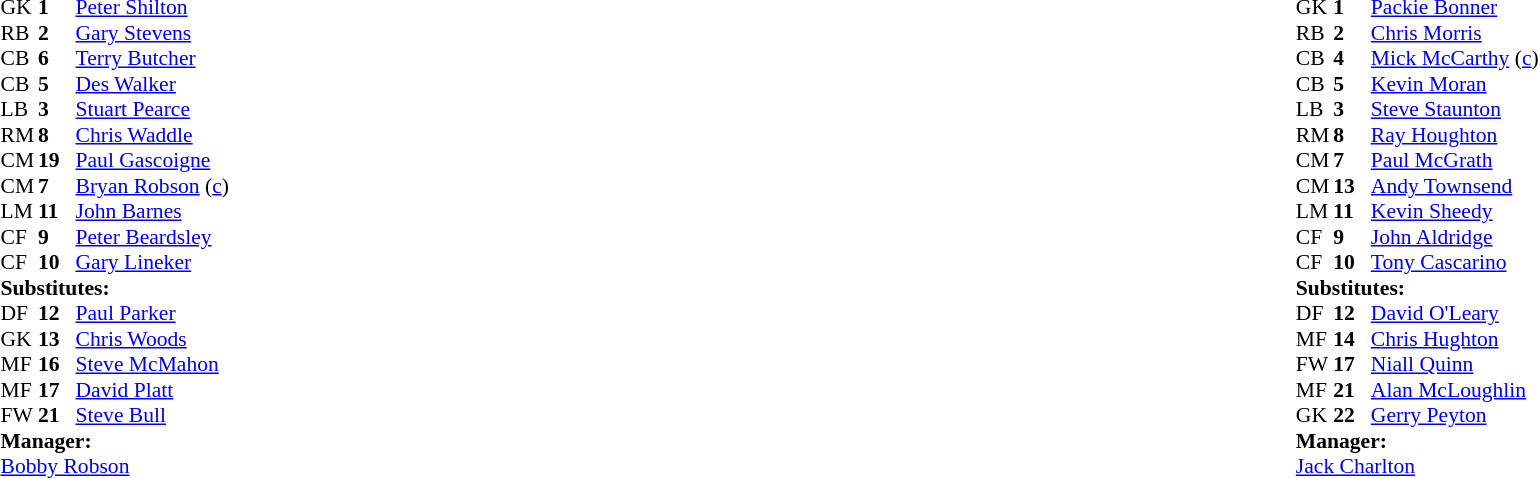<table width="100%">
<tr>
<td valign="top" width="50%"><br><table style="font-size: 90%" cellspacing="0" cellpadding="0">
<tr>
<th width="25"></th>
<th width="25"></th>
</tr>
<tr>
<td>GK</td>
<td><strong>1</strong></td>
<td><a href='#'>Peter Shilton</a></td>
</tr>
<tr>
<td>RB</td>
<td><strong>2</strong></td>
<td><a href='#'>Gary Stevens</a></td>
</tr>
<tr>
<td>CB</td>
<td><strong>6</strong></td>
<td><a href='#'>Terry Butcher</a></td>
</tr>
<tr>
<td>CB</td>
<td><strong>5</strong></td>
<td><a href='#'>Des Walker</a></td>
</tr>
<tr>
<td>LB</td>
<td><strong>3</strong></td>
<td><a href='#'>Stuart Pearce</a></td>
</tr>
<tr>
<td>RM</td>
<td><strong>8</strong></td>
<td><a href='#'>Chris Waddle</a></td>
</tr>
<tr>
<td>CM</td>
<td><strong>19</strong></td>
<td><a href='#'>Paul Gascoigne</a></td>
</tr>
<tr>
<td>CM</td>
<td><strong>7</strong></td>
<td><a href='#'>Bryan Robson</a> (<a href='#'>c</a>)</td>
</tr>
<tr>
<td>LM</td>
<td><strong>11</strong></td>
<td><a href='#'>John Barnes</a></td>
</tr>
<tr>
<td>CF</td>
<td><strong>9</strong></td>
<td><a href='#'>Peter Beardsley</a></td>
<td></td>
<td></td>
</tr>
<tr>
<td>CF</td>
<td><strong>10</strong></td>
<td><a href='#'>Gary Lineker</a></td>
<td></td>
<td></td>
</tr>
<tr>
<td colspan=3><strong>Substitutes:</strong></td>
</tr>
<tr>
<td>DF</td>
<td><strong>12</strong></td>
<td><a href='#'>Paul Parker</a></td>
</tr>
<tr>
<td>GK</td>
<td><strong>13</strong></td>
<td><a href='#'>Chris Woods</a></td>
</tr>
<tr>
<td>MF</td>
<td><strong>16</strong></td>
<td><a href='#'>Steve McMahon</a></td>
<td></td>
<td></td>
</tr>
<tr>
<td>MF</td>
<td><strong>17</strong></td>
<td><a href='#'>David Platt</a></td>
</tr>
<tr>
<td>FW</td>
<td><strong>21</strong></td>
<td><a href='#'>Steve Bull</a></td>
<td></td>
<td></td>
</tr>
<tr>
<td colspan=3><strong>Manager:</strong></td>
</tr>
<tr>
<td colspan="4"> <a href='#'>Bobby Robson</a></td>
</tr>
</table>
</td>
<td valign="top" width="50%"><br><table style="font-size: 90%" cellspacing="0" cellpadding="0" align=center>
<tr>
<th width="25"></th>
<th width="25"></th>
</tr>
<tr>
<td>GK</td>
<td><strong>1</strong></td>
<td><a href='#'>Packie Bonner</a></td>
</tr>
<tr>
<td>RB</td>
<td><strong>2</strong></td>
<td><a href='#'>Chris Morris</a></td>
</tr>
<tr>
<td>CB</td>
<td><strong>4</strong></td>
<td><a href='#'>Mick McCarthy</a> (<a href='#'>c</a>)</td>
</tr>
<tr>
<td>CB</td>
<td><strong>5</strong></td>
<td><a href='#'>Kevin Moran</a></td>
</tr>
<tr>
<td>LB</td>
<td><strong>3</strong></td>
<td><a href='#'>Steve Staunton</a></td>
</tr>
<tr>
<td>RM</td>
<td><strong>8</strong></td>
<td><a href='#'>Ray Houghton</a></td>
</tr>
<tr>
<td>CM</td>
<td><strong>7</strong></td>
<td><a href='#'>Paul McGrath</a></td>
</tr>
<tr>
<td>CM</td>
<td><strong>13</strong></td>
<td><a href='#'>Andy Townsend</a></td>
</tr>
<tr>
<td>LM</td>
<td><strong>11</strong></td>
<td><a href='#'>Kevin Sheedy</a></td>
</tr>
<tr>
<td>CF</td>
<td><strong>9</strong></td>
<td><a href='#'>John Aldridge</a></td>
<td></td>
<td></td>
</tr>
<tr>
<td>CF</td>
<td><strong>10</strong></td>
<td><a href='#'>Tony Cascarino</a></td>
</tr>
<tr>
<td colspan=3><strong>Substitutes:</strong></td>
</tr>
<tr>
<td>DF</td>
<td><strong>12</strong></td>
<td><a href='#'>David O'Leary</a></td>
</tr>
<tr>
<td>MF</td>
<td><strong>14</strong></td>
<td><a href='#'>Chris Hughton</a></td>
</tr>
<tr>
<td>FW</td>
<td><strong>17</strong></td>
<td><a href='#'>Niall Quinn</a></td>
</tr>
<tr>
<td>MF</td>
<td><strong>21</strong></td>
<td><a href='#'>Alan McLoughlin</a></td>
<td></td>
<td></td>
</tr>
<tr>
<td>GK</td>
<td><strong>22</strong></td>
<td><a href='#'>Gerry Peyton</a></td>
</tr>
<tr>
<td colspan=3><strong>Manager:</strong></td>
</tr>
<tr>
<td colspan="4"> <a href='#'>Jack Charlton</a></td>
</tr>
</table>
</td>
</tr>
</table>
